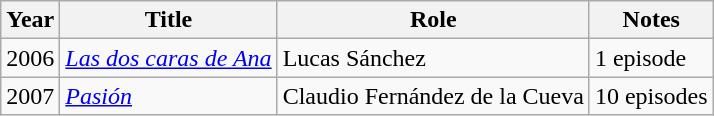<table class="wikitable">
<tr>
<th>Year</th>
<th>Title</th>
<th>Role</th>
<th>Notes</th>
</tr>
<tr>
<td>2006</td>
<td><em><a href='#'>Las dos caras de Ana</a></em></td>
<td>Lucas Sánchez</td>
<td>1 episode</td>
</tr>
<tr>
<td>2007</td>
<td><em><a href='#'>Pasión</a></em></td>
<td>Claudio Fernández de la Cueva</td>
<td>10 episodes</td>
</tr>
</table>
